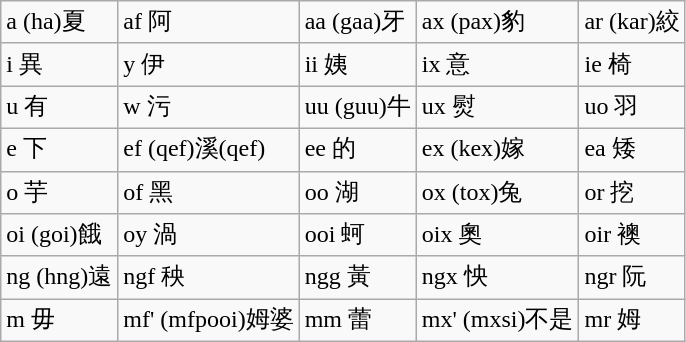<table class="wikitable">
<tr>
<td>a (ha)夏</td>
<td>af 阿</td>
<td>aa (gaa)牙</td>
<td>ax (pax)豹</td>
<td>ar (kar)絞</td>
</tr>
<tr>
<td>i 異</td>
<td>y 伊</td>
<td>ii 姨</td>
<td>ix 意</td>
<td>ie 椅</td>
</tr>
<tr>
<td>u 有</td>
<td>w 污</td>
<td>uu (guu)牛</td>
<td>ux 熨</td>
<td>uo 羽</td>
</tr>
<tr>
<td>e 下</td>
<td>ef (qef)溪(qef)</td>
<td>ee 的</td>
<td>ex (kex)嫁</td>
<td>ea 矮</td>
</tr>
<tr>
<td>o 芋</td>
<td>of 黑</td>
<td>oo 湖</td>
<td>ox (tox)兔</td>
<td>or 挖</td>
</tr>
<tr>
<td>oi (goi)餓</td>
<td>oy 渦</td>
<td>ooi 蚵</td>
<td>oix 奧</td>
<td>oir 襖</td>
</tr>
<tr>
<td>ng (hng)遠</td>
<td>ngf 秧</td>
<td>ngg 黃</td>
<td>ngx 怏</td>
<td>ngr 阮</td>
</tr>
<tr>
<td>m 毋</td>
<td>mf' (mfpooi)姆婆</td>
<td>mm 蕾</td>
<td>mx' (mxsi)不是</td>
<td>mr 姆</td>
</tr>
</table>
